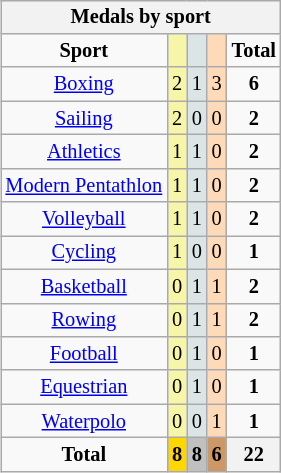<table class="wikitable" style="font-size:85%; float:right;">
<tr style="background:#efefef;">
<th colspan=7><strong>Medals by sport</strong></th>
</tr>
<tr align=center>
<td><strong>Sport</strong></td>
<td bgcolor=#f7f6a8></td>
<td bgcolor=#dce5e5></td>
<td bgcolor=#ffdab9></td>
<td><strong>Total</strong></td>
</tr>
<tr align=center>
<td><a href='#'>Boxing</a></td>
<td style="background:#F7F6A8;">2</td>
<td style="background:#DCE5E5;">1</td>
<td style="background:#FFDAB9;">3</td>
<td><strong>6</strong></td>
</tr>
<tr align=center>
<td><a href='#'>Sailing</a></td>
<td style="background:#F7F6A8;">2</td>
<td style="background:#DCE5E5;">0</td>
<td style="background:#FFDAB9;">0</td>
<td><strong>2</strong></td>
</tr>
<tr align=center>
<td><a href='#'>Athletics</a></td>
<td style="background:#F7F6A8;">1</td>
<td style="background:#DCE5E5;">1</td>
<td style="background:#FFDAB9;">0</td>
<td><strong>2</strong></td>
</tr>
<tr align=center>
<td><a href='#'>Modern Pentathlon</a></td>
<td style="background:#F7F6A8;">1</td>
<td style="background:#DCE5E5;">1</td>
<td style="background:#FFDAB9;">0</td>
<td><strong>2</strong></td>
</tr>
<tr align=center>
<td><a href='#'>Volleyball</a></td>
<td style="background:#F7F6A8;">1</td>
<td style="background:#DCE5E5;">1</td>
<td style="background:#FFDAB9;">0</td>
<td><strong>2</strong></td>
</tr>
<tr align=center>
<td><a href='#'>Cycling</a></td>
<td style="background:#F7F6A8;">1</td>
<td style="background:#DCE5E5;">0</td>
<td style="background:#FFDAB9;">0</td>
<td><strong>1</strong></td>
</tr>
<tr align=center>
<td><a href='#'>Basketball</a></td>
<td style="background:#F7F6A8;">0</td>
<td style="background:#DCE5E5;">1</td>
<td style="background:#FFDAB9;">1</td>
<td><strong>2</strong></td>
</tr>
<tr align=center>
<td><a href='#'>Rowing</a></td>
<td style="background:#F7F6A8;">0</td>
<td style="background:#DCE5E5;">1</td>
<td style="background:#FFDAB9;">1</td>
<td><strong>2</strong></td>
</tr>
<tr align=center>
<td><a href='#'>Football</a></td>
<td style="background:#F7F6A8;">0</td>
<td style="background:#DCE5E5;">1</td>
<td style="background:#FFDAB9;">0</td>
<td><strong>1</strong></td>
</tr>
<tr align=center>
<td><a href='#'>Equestrian</a></td>
<td style="background:#F7F6A8;">0</td>
<td style="background:#DCE5E5;">1</td>
<td style="background:#FFDAB9;">0</td>
<td><strong>1</strong></td>
</tr>
<tr align=center>
<td><a href='#'>Waterpolo</a></td>
<td style="background:#F7F6A8;">0</td>
<td style="background:#DCE5E5;">0</td>
<td style="background:#FFDAB9;">1</td>
<td><strong>1</strong></td>
</tr>
<tr align=center>
<td><strong>Total</strong></td>
<th style="background:gold;"><strong>8</strong></th>
<th style="background:silver;"><strong>8</strong></th>
<th style="background:#c96;"><strong>6</strong></th>
<th><strong>22</strong></th>
</tr>
</table>
